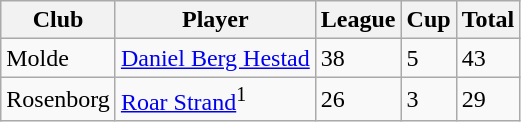<table class="wikitable">
<tr>
<th>Club</th>
<th>Player</th>
<th>League</th>
<th>Cup</th>
<th>Total</th>
</tr>
<tr>
<td>Molde</td>
<td><a href='#'>Daniel Berg Hestad</a></td>
<td>38</td>
<td>5</td>
<td>43</td>
</tr>
<tr>
<td>Rosenborg</td>
<td><a href='#'>Roar Strand</a><sup>1</sup></td>
<td>26</td>
<td>3</td>
<td>29</td>
</tr>
</table>
